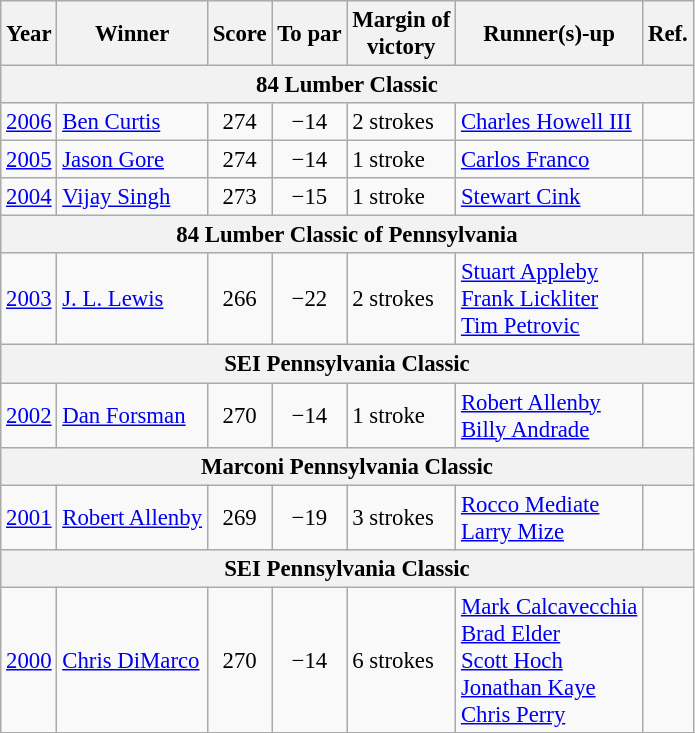<table class=wikitable style="font-size:95%">
<tr>
<th>Year</th>
<th>Winner</th>
<th>Score</th>
<th>To par</th>
<th>Margin of<br>victory</th>
<th>Runner(s)-up</th>
<th>Ref.</th>
</tr>
<tr>
<th colspan=8>84 Lumber Classic</th>
</tr>
<tr>
<td><a href='#'>2006</a></td>
<td> <a href='#'>Ben Curtis</a></td>
<td align=center>274</td>
<td align=center>−14</td>
<td>2 strokes</td>
<td> <a href='#'>Charles Howell III</a></td>
<td></td>
</tr>
<tr>
<td><a href='#'>2005</a></td>
<td> <a href='#'>Jason Gore</a></td>
<td align=center>274</td>
<td align=center>−14</td>
<td>1 stroke</td>
<td> <a href='#'>Carlos Franco</a></td>
<td></td>
</tr>
<tr>
<td><a href='#'>2004</a></td>
<td> <a href='#'>Vijay Singh</a></td>
<td align=center>273</td>
<td align=center>−15</td>
<td>1 stroke</td>
<td> <a href='#'>Stewart Cink</a></td>
<td></td>
</tr>
<tr>
<th colspan=8>84 Lumber Classic of Pennsylvania</th>
</tr>
<tr>
<td><a href='#'>2003</a></td>
<td> <a href='#'>J. L. Lewis</a></td>
<td align=center>266</td>
<td align=center>−22</td>
<td>2 strokes</td>
<td> <a href='#'>Stuart Appleby</a><br> <a href='#'>Frank Lickliter</a><br> <a href='#'>Tim Petrovic</a></td>
<td></td>
</tr>
<tr>
<th colspan=8>SEI Pennsylvania Classic</th>
</tr>
<tr>
<td><a href='#'>2002</a></td>
<td> <a href='#'>Dan Forsman</a></td>
<td align=center>270</td>
<td align=center>−14</td>
<td>1 stroke</td>
<td> <a href='#'>Robert Allenby</a><br> <a href='#'>Billy Andrade</a></td>
<td></td>
</tr>
<tr>
<th colspan=8>Marconi Pennsylvania Classic</th>
</tr>
<tr>
<td><a href='#'>2001</a></td>
<td> <a href='#'>Robert Allenby</a></td>
<td align=center>269</td>
<td align=center>−19</td>
<td>3 strokes</td>
<td> <a href='#'>Rocco Mediate</a><br> <a href='#'>Larry Mize</a></td>
<td></td>
</tr>
<tr>
<th colspan=8>SEI Pennsylvania Classic</th>
</tr>
<tr>
<td><a href='#'>2000</a></td>
<td> <a href='#'>Chris DiMarco</a></td>
<td align=center>270</td>
<td align=center>−14</td>
<td>6 strokes</td>
<td> <a href='#'>Mark Calcavecchia</a><br> <a href='#'>Brad Elder</a><br> <a href='#'>Scott Hoch</a><br> <a href='#'>Jonathan Kaye</a><br> <a href='#'>Chris Perry</a></td>
<td></td>
</tr>
</table>
